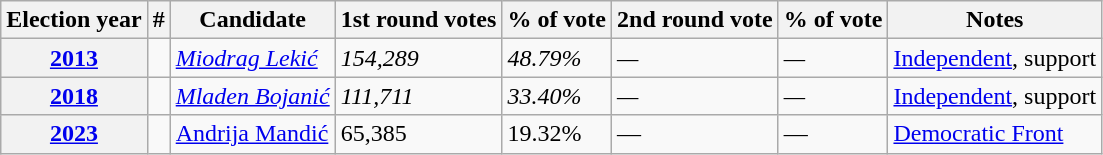<table class="wikitable">
<tr>
<th>Election year</th>
<th>#</th>
<th>Candidate</th>
<th>1st round votes</th>
<th>% of vote</th>
<th>2nd round vote</th>
<th>% of vote</th>
<th>Notes</th>
</tr>
<tr>
<th><a href='#'>2013</a></th>
<td></td>
<td><em><a href='#'>Miodrag Lekić</a></em></td>
<td><em>154,289</em></td>
<td><em>48.79%</em></td>
<td><em>—</em></td>
<td><em>—</em></td>
<td><a href='#'>Independent</a>, support</td>
</tr>
<tr>
<th><a href='#'>2018</a></th>
<td></td>
<td><em><a href='#'>Mladen Bojanić</a></em></td>
<td><em>111,711</em></td>
<td><em>33.40%</em></td>
<td><em>—</em></td>
<td><em>—</em></td>
<td><a href='#'>Independent</a>, support</td>
</tr>
<tr>
<th><a href='#'>2023</a></th>
<td></td>
<td><a href='#'>Andrija Mandić</a></td>
<td>65,385</td>
<td>19.32%</td>
<td>—</td>
<td>—</td>
<td><a href='#'>Democratic Front</a></td>
</tr>
</table>
